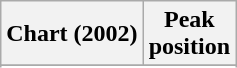<table class="wikitable plainrowheaders sortable">
<tr>
<th scope="col">Chart (2002)</th>
<th scope="col">Peak<br>position</th>
</tr>
<tr>
</tr>
<tr>
</tr>
</table>
